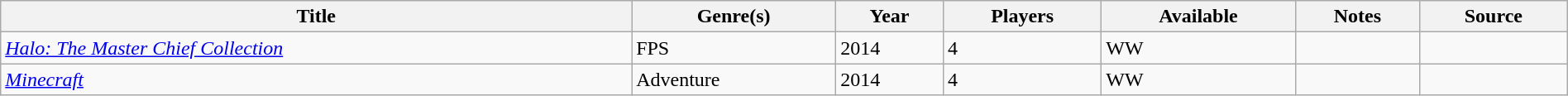<table class="wikitable sortable" style="width:100%;">
<tr>
<th>Title</th>
<th>Genre(s)</th>
<th>Year</th>
<th>Players</th>
<th>Available</th>
<th>Notes</th>
<th>Source</th>
</tr>
<tr>
<td><em><a href='#'>Halo: The Master Chief Collection</a></em></td>
<td>FPS</td>
<td>2014</td>
<td>4</td>
<td>WW</td>
<td></td>
<td></td>
</tr>
<tr>
<td><em><a href='#'>Minecraft</a></em></td>
<td>Adventure</td>
<td>2014</td>
<td>4</td>
<td>WW</td>
<td></td>
<td></td>
</tr>
</table>
